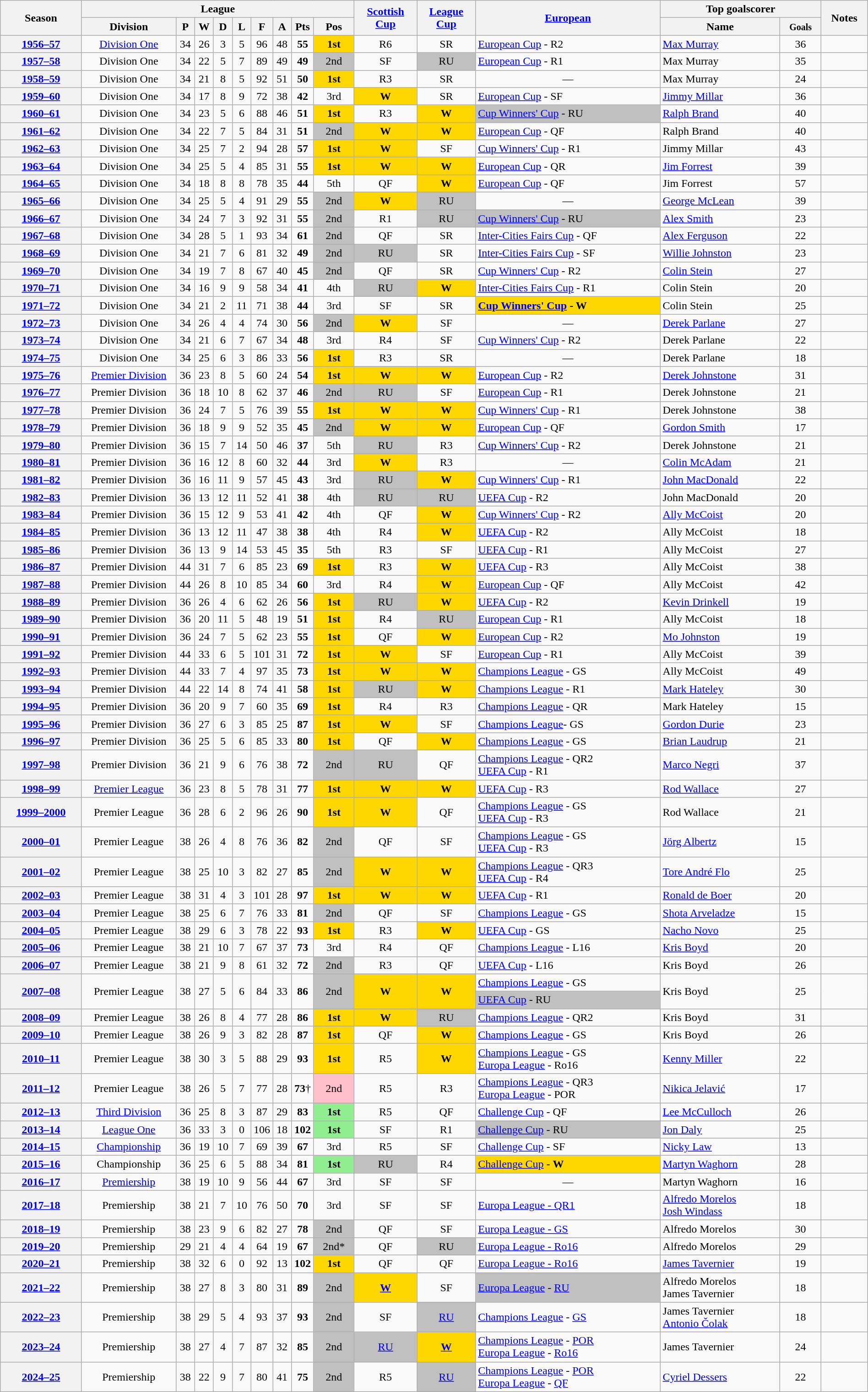<table class="wikitable plainrowheaders" style="width: 100%;">
<tr>
<th rowspan=2>Season</th>
<th colspan=9>League</th>
<th rowspan=2><a href='#'>Scottish<br>Cup</a></th>
<th rowspan=2><a href='#'>League<br>Cup</a></th>
<th rowspan=2><a href='#'>European</a></th>
<th colspan=2>Top goalscorer</th>
<th rowspan=2>Notes</th>
</tr>
<tr>
<th width=130>Division</th>
<th width=20>P</th>
<th width=20>W</th>
<th width=20>D</th>
<th width=20>L</th>
<th width=20>F</th>
<th width=20>A</th>
<th width=25>Pts</th>
<th>Pos</th>
<th>Name</th>
<th><small>Goals</small></th>
</tr>
<tr>
<th align="center"><a href='#'>1956–57</a></th>
<td align="center"><a href='#'>Division One</a></td>
<td align="center">34</td>
<td align="center">26</td>
<td align="center">3</td>
<td align="center">5</td>
<td align="center">96</td>
<td align="center">48</td>
<td align="center"><strong>55</strong></td>
<td bgcolor=gold align="center"><strong>1st</strong></td>
<td align="center">R6</td>
<td align="center">SR</td>
<td><a href='#'>European Cup</a> - R2</td>
<td><a href='#'>Max Murray</a></td>
<td align="center">36</td>
<td></td>
</tr>
<tr>
<th align="center"><a href='#'>1957–58</a></th>
<td align="center">Division One</td>
<td align="center">34</td>
<td align="center">22</td>
<td align="center">5</td>
<td align="center">7</td>
<td align="center">89</td>
<td align="center">49</td>
<td align="center"><strong>49</strong></td>
<td bgcolor="silver" align="center">2nd</td>
<td align="center">SF</td>
<td bgcolor="silver" align="center">RU</td>
<td><a href='#'>European Cup</a> - R1</td>
<td>Max Murray</td>
<td align="center">35</td>
<td></td>
</tr>
<tr>
<th align="center"><a href='#'>1958–59</a></th>
<td align="center">Division One</td>
<td align="center">34</td>
<td align="center">21</td>
<td align="center">8</td>
<td align="center">5</td>
<td align="center">92</td>
<td align="center">51</td>
<td align="center"><strong>50</strong></td>
<td bgcolor=gold align="center"><strong>1st</strong></td>
<td align="center">R3</td>
<td align="center">SR</td>
<td align="center" colspan=1>—</td>
<td>Max Murray</td>
<td align="center">24</td>
<td></td>
</tr>
<tr>
<th align="center"><a href='#'>1959–60</a></th>
<td align="center">Division One</td>
<td align="center">34</td>
<td align="center">17</td>
<td align="center">8</td>
<td align="center">9</td>
<td align="center">72</td>
<td align="center">38</td>
<td align="center"><strong>42</strong></td>
<td align="center">3rd</td>
<td bgcolor=gold align="center"><strong>W</strong></td>
<td align="center">SR</td>
<td><a href='#'>European Cup</a> - SF</td>
<td><a href='#'>Jimmy Millar</a></td>
<td align="center">36</td>
<td></td>
</tr>
<tr>
<th align="center"><a href='#'>1960–61</a></th>
<td align="center">Division One</td>
<td align="center">34</td>
<td align="center">23</td>
<td align="center">5</td>
<td align="center">6</td>
<td align="center">88</td>
<td align="center">46</td>
<td align="center"><strong>51</strong></td>
<td bgcolor=gold align="center"><strong>1st</strong></td>
<td align="center">R3</td>
<td bgcolor=gold align="center"><strong>W</strong></td>
<td bgcolor="silver"><a href='#'>Cup Winners' Cup</a> - RU</td>
<td><a href='#'>Ralph Brand</a></td>
<td align="center">40</td>
<td></td>
</tr>
<tr>
<th align="center"><a href='#'>1961–62</a></th>
<td align="center">Division One</td>
<td align="center">34</td>
<td align="center">22</td>
<td align="center">7</td>
<td align="center">5</td>
<td align="center">84</td>
<td align="center">31</td>
<td align="center"><strong>51</strong></td>
<td bgcolor="silver" align="center">2nd</td>
<td bgcolor=gold align="center"><strong>W</strong></td>
<td bgcolor=gold align="center"><strong>W</strong></td>
<td><a href='#'>European Cup</a> - QF</td>
<td>Ralph Brand</td>
<td align="center">40</td>
<td></td>
</tr>
<tr>
<th align="center"><a href='#'>1962–63</a></th>
<td align="center">Division One</td>
<td align="center">34</td>
<td align="center">25</td>
<td align="center">7</td>
<td align="center">2</td>
<td align="center">94</td>
<td align="center">28</td>
<td align="center"><strong>57</strong></td>
<td bgcolor=gold align="center"><strong>1st</strong></td>
<td bgcolor=gold align="center"><strong>W</strong></td>
<td align="center">SF</td>
<td><a href='#'>Cup Winners' Cup</a> - R1</td>
<td>Jimmy Millar</td>
<td align="center">43</td>
<td></td>
</tr>
<tr>
<th align="center"><a href='#'>1963–64</a></th>
<td align="center">Division One</td>
<td align="center">34</td>
<td align="center">25</td>
<td align="center">5</td>
<td align="center">4</td>
<td align="center">85</td>
<td align="center">31</td>
<td align="center"><strong>55</strong></td>
<td bgcolor=gold align="center"><strong>1st</strong></td>
<td bgcolor=gold align="center"><strong>W</strong></td>
<td bgcolor=gold align="center"><strong>W</strong></td>
<td><a href='#'>European Cup</a> - QR</td>
<td><a href='#'>Jim Forrest</a></td>
<td align="center">39</td>
<td></td>
</tr>
<tr>
<th align="center"><a href='#'>1964–65</a></th>
<td align="center">Division One</td>
<td align="center">34</td>
<td align="center">18</td>
<td align="center">8</td>
<td align="center">8</td>
<td align="center">78</td>
<td align="center">35</td>
<td align="center"><strong>44</strong></td>
<td align="center">5th</td>
<td align="center">QF</td>
<td bgcolor=gold align="center"><strong>W</strong></td>
<td><a href='#'>European Cup</a> - QF</td>
<td>Jim Forrest</td>
<td align="center">57</td>
<td></td>
</tr>
<tr>
<th align="center"><a href='#'>1965–66</a></th>
<td align="center">Division One</td>
<td align="center">34</td>
<td align="center">25</td>
<td align="center">5</td>
<td align="center">4</td>
<td align="center">91</td>
<td align="center">29</td>
<td align="center"><strong>55</strong></td>
<td bgcolor="silver" align="center">2nd</td>
<td bgcolor=gold align="center"><strong>W</strong></td>
<td bgcolor="silver" align="center">RU</td>
<td align="center" colspan=1>—</td>
<td><a href='#'>George McLean</a></td>
<td align="center">39</td>
<td></td>
</tr>
<tr>
<th align="center"><a href='#'>1966–67</a></th>
<td align="center">Division One</td>
<td align="center">34</td>
<td align="center">24</td>
<td align="center">7</td>
<td align="center">3</td>
<td align="center">92</td>
<td align="center">31</td>
<td align="center"><strong>55</strong></td>
<td bgcolor="silver" align="center">2nd</td>
<td align="center">R1</td>
<td bgcolor="silver" align="center">RU</td>
<td bgcolor="silver"><a href='#'>Cup Winners' Cup</a> - RU</td>
<td><a href='#'>Alex Smith</a></td>
<td align="center">23</td>
<td></td>
</tr>
<tr>
<th align="center"><a href='#'>1967–68</a></th>
<td align="center">Division One</td>
<td align="center">34</td>
<td align="center">28</td>
<td align="center">5</td>
<td align="center">1</td>
<td align="center">93</td>
<td align="center">34</td>
<td align="center"><strong>61</strong></td>
<td bgcolor="silver" align="center">2nd</td>
<td align="center">QF</td>
<td align="center">SR</td>
<td><a href='#'>Inter-Cities Fairs Cup</a> - QF</td>
<td><a href='#'>Alex Ferguson</a></td>
<td align="center">22</td>
<td></td>
</tr>
<tr>
<th align="center"><a href='#'>1968–69</a></th>
<td align="center">Division One</td>
<td align="center">34</td>
<td align="center">21</td>
<td align="center">7</td>
<td align="center">6</td>
<td align="center">81</td>
<td align="center">32</td>
<td align="center"><strong>49</strong></td>
<td bgcolor="silver" align="center">2nd</td>
<td bgcolor="silver" align="center">RU</td>
<td align="center">SR</td>
<td><a href='#'>Inter-Cities Fairs Cup</a> - SF</td>
<td><a href='#'>Willie Johnston</a></td>
<td align="center">23</td>
<td></td>
</tr>
<tr>
<th align="center"><a href='#'>1969–70</a></th>
<td align="center">Division One</td>
<td align="center">34</td>
<td align="center">19</td>
<td align="center">7</td>
<td align="center">8</td>
<td align="center">67</td>
<td align="center">40</td>
<td align="center"><strong>45</strong></td>
<td bgcolor="silver" align="center">2nd</td>
<td align="center">QF</td>
<td align="center">SR</td>
<td><a href='#'>Cup Winners' Cup</a> - R2</td>
<td><a href='#'>Colin Stein</a></td>
<td align="center">27</td>
<td></td>
</tr>
<tr>
<th align="center"><a href='#'>1970–71</a></th>
<td align="center">Division One</td>
<td align="center">34</td>
<td align="center">16</td>
<td align="center">9</td>
<td align="center">9</td>
<td align="center">58</td>
<td align="center">34</td>
<td align="center"><strong>41</strong></td>
<td align="center">4th</td>
<td bgcolor="silver" align="center">RU</td>
<td bgcolor=gold align="center"><strong>W</strong></td>
<td><a href='#'>Inter-Cities Fairs Cup</a> - R1</td>
<td>Colin Stein</td>
<td align="center">20</td>
<td></td>
</tr>
<tr>
<th align="center"><a href='#'>1971–72</a></th>
<td align="center">Division One</td>
<td align="center">34</td>
<td align="center">21</td>
<td align="center">2</td>
<td align="center">11</td>
<td align="center">71</td>
<td align="center">38</td>
<td align="center"><strong>44</strong></td>
<td align="center">3rd</td>
<td align="center">SF</td>
<td align="center">SR</td>
<td bgcolor=gold><strong><a href='#'>Cup Winners' Cup</a> - W</strong></td>
<td>Colin Stein</td>
<td align="center">25</td>
<td></td>
</tr>
<tr>
<th align="center"><a href='#'>1972–73</a></th>
<td align="center">Division One</td>
<td align="center">34</td>
<td align="center">26</td>
<td align="center">4</td>
<td align="center">4</td>
<td align="center">74</td>
<td align="center">30</td>
<td align="center"><strong>56</strong></td>
<td bgcolor="silver" align="center">2nd</td>
<td bgcolor=gold align="center"><strong>W</strong></td>
<td align="center">SF</td>
<td align="center" colspan=1>—</td>
<td><a href='#'>Derek Parlane</a></td>
<td align="center">27</td>
<td></td>
</tr>
<tr>
<th align="center"><a href='#'>1973–74</a></th>
<td align="center">Division One</td>
<td align="center">34</td>
<td align="center">21</td>
<td align="center">6</td>
<td align="center">7</td>
<td align="center">67</td>
<td align="center">34</td>
<td align="center"><strong>48</strong></td>
<td align="center">3rd</td>
<td align="center">R4</td>
<td align="center">SF</td>
<td><a href='#'>Cup Winners' Cup</a> - R2</td>
<td>Derek Parlane</td>
<td align="center">22</td>
<td></td>
</tr>
<tr>
<th align="center"><a href='#'>1974–75</a></th>
<td align="center">Division One</td>
<td align="center">34</td>
<td align="center">25</td>
<td align="center">6</td>
<td align="center">3</td>
<td align="center">86</td>
<td align="center">33</td>
<td align="center"><strong>56</strong></td>
<td bgcolor=gold align="center"><strong>1st</strong></td>
<td align="center">R3</td>
<td align="center">SR</td>
<td align="center" colspan=1>—</td>
<td>Derek Parlane</td>
<td align="center">18</td>
<td></td>
</tr>
<tr>
<th align="center"><a href='#'>1975–76</a></th>
<td align="center"><a href='#'>Premier Division</a></td>
<td align="center">36</td>
<td align="center">23</td>
<td align="center">8</td>
<td align="center">5</td>
<td align="center">60</td>
<td align="center">24</td>
<td align="center"><strong>54</strong></td>
<td bgcolor=gold align="center"><strong>1st</strong></td>
<td bgcolor=gold align="center"><strong>W</strong></td>
<td bgcolor=gold align="center"><strong>W</strong></td>
<td><a href='#'>European Cup</a> - R2</td>
<td><a href='#'>Derek Johnstone</a></td>
<td align="center">31</td>
<td></td>
</tr>
<tr>
<th align="center"><a href='#'>1976–77</a></th>
<td align="center">Premier Division</td>
<td align="center">36</td>
<td align="center">18</td>
<td align="center">10</td>
<td align="center">8</td>
<td align="center">62</td>
<td align="center">37</td>
<td align="center"><strong>46</strong></td>
<td bgcolor="silver" align="center">2nd</td>
<td bgcolor="silver" align="center">RU</td>
<td align="center">SF</td>
<td><a href='#'>European Cup</a> - R1</td>
<td>Derek Johnstone</td>
<td align="center">21</td>
<td></td>
</tr>
<tr>
<th align="center"><a href='#'>1977–78</a></th>
<td align="center">Premier Division</td>
<td align="center">36</td>
<td align="center">24</td>
<td align="center">7</td>
<td align="center">5</td>
<td align="center">76</td>
<td align="center">39</td>
<td align="center"><strong>55</strong></td>
<td bgcolor=gold align="center"><strong>1st</strong></td>
<td bgcolor=gold align="center"><strong>W</strong></td>
<td bgcolor=gold align="center"><strong>W</strong></td>
<td><a href='#'>Cup Winners' Cup</a> - R1</td>
<td>Derek Johnstone</td>
<td align="center">38</td>
<td></td>
</tr>
<tr>
<th align="center"><a href='#'>1978–79</a></th>
<td align="center">Premier Division</td>
<td align="center">36</td>
<td align="center">18</td>
<td align="center">9</td>
<td align="center">9</td>
<td align="center">52</td>
<td align="center">35</td>
<td align="center"><strong>45</strong></td>
<td bgcolor="silver" align="center">2nd</td>
<td bgcolor=gold align="center"><strong>W</strong></td>
<td bgcolor=gold align="center"><strong>W</strong></td>
<td><a href='#'>European Cup</a> - QF</td>
<td><a href='#'>Gordon Smith</a></td>
<td align="center">17</td>
<td></td>
</tr>
<tr>
<th align="center"><a href='#'>1979–80</a></th>
<td align="center">Premier Division</td>
<td align="center">36</td>
<td align="center">15</td>
<td align="center">7</td>
<td align="center">14</td>
<td align="center">50</td>
<td align="center">46</td>
<td align="center"><strong>37</strong></td>
<td align="center">5th</td>
<td bgcolor="silver" align="center">RU</td>
<td align="center">R3</td>
<td><a href='#'>Cup Winners' Cup</a> - R2</td>
<td>Derek Johnstone</td>
<td align="center">21</td>
<td></td>
</tr>
<tr>
<th align="center"><a href='#'>1980–81</a></th>
<td align="center">Premier Division</td>
<td align="center">36</td>
<td align="center">16</td>
<td align="center">12</td>
<td align="center">8</td>
<td align="center">60</td>
<td align="center">32</td>
<td align="center"><strong>44</strong></td>
<td align="center">3rd</td>
<td bgcolor=gold align="center"><strong>W</strong></td>
<td align="center">R3</td>
<td align="center" colspan=1>—</td>
<td><a href='#'>Colin McAdam</a></td>
<td align="center">21</td>
<td></td>
</tr>
<tr>
<th align="center"><a href='#'>1981–82</a></th>
<td align="center">Premier Division</td>
<td align="center">36</td>
<td align="center">16</td>
<td align="center">11</td>
<td align="center">9</td>
<td align="center">57</td>
<td align="center">45</td>
<td align="center"><strong>43</strong></td>
<td align="center">3rd</td>
<td bgcolor="silver" align="center">RU</td>
<td bgcolor=gold align="center"><strong>W</strong></td>
<td><a href='#'>Cup Winners' Cup</a> - R1</td>
<td><a href='#'>John MacDonald</a></td>
<td align="center">22</td>
<td></td>
</tr>
<tr>
<th align="center"><a href='#'>1982–83</a></th>
<td align="center">Premier Division</td>
<td align="center">36</td>
<td align="center">13</td>
<td align="center">12</td>
<td align="center">11</td>
<td align="center">52</td>
<td align="center">41</td>
<td align="center"><strong>38</strong></td>
<td align="center">4th</td>
<td bgcolor="silver" align="center">RU</td>
<td bgcolor="silver" align="center">RU</td>
<td><a href='#'>UEFA Cup</a> - R2</td>
<td>John MacDonald</td>
<td align="center">20</td>
<td></td>
</tr>
<tr>
<th align="center"><a href='#'>1983–84</a></th>
<td align="center">Premier Division</td>
<td align="center">36</td>
<td align="center">15</td>
<td align="center">12</td>
<td align="center">9</td>
<td align="center">53</td>
<td align="center">41</td>
<td align="center"><strong>42</strong></td>
<td align="center">4th</td>
<td align="center">QF</td>
<td bgcolor=gold align="center"><strong>W</strong></td>
<td><a href='#'>Cup Winners' Cup</a> - R2</td>
<td><a href='#'>Ally McCoist</a></td>
<td align="center">20</td>
<td></td>
</tr>
<tr>
<th align="center"><a href='#'>1984–85</a></th>
<td align="center">Premier Division</td>
<td align="center">36</td>
<td align="center">13</td>
<td align="center">12</td>
<td align="center">11</td>
<td align="center">47</td>
<td align="center">38</td>
<td align="center"><strong>38</strong></td>
<td align="center">4th</td>
<td align="center">R4</td>
<td bgcolor=gold align="center"><strong>W</strong></td>
<td><a href='#'>UEFA Cup</a> - R2</td>
<td>Ally McCoist</td>
<td align="center">18</td>
<td></td>
</tr>
<tr>
<th align="center"><a href='#'>1985–86</a></th>
<td align="center">Premier Division</td>
<td align="center">36</td>
<td align="center">13</td>
<td align="center">9</td>
<td align="center">14</td>
<td align="center">53</td>
<td align="center">45</td>
<td align="center"><strong>35</strong></td>
<td align="center">5th</td>
<td align="center">R3</td>
<td align="center">SF</td>
<td><a href='#'>UEFA Cup</a> - R1</td>
<td>Ally McCoist</td>
<td align="center">27</td>
<td></td>
</tr>
<tr>
<th align="center"><a href='#'>1986–87</a></th>
<td align="center">Premier Division</td>
<td align="center">44</td>
<td align="center">31</td>
<td align="center">7</td>
<td align="center">6</td>
<td align="center">85</td>
<td align="center">23</td>
<td align="center"><strong>69</strong></td>
<td bgcolor=gold align="center"><strong>1st</strong></td>
<td align="center">R3</td>
<td bgcolor=gold align="center"><strong>W</strong></td>
<td><a href='#'>UEFA Cup</a> - R3</td>
<td>Ally McCoist</td>
<td align="center">38</td>
<td></td>
</tr>
<tr>
<th align="center"><a href='#'>1987–88</a></th>
<td align="center">Premier Division</td>
<td align="center">44</td>
<td align="center">26</td>
<td align="center">8</td>
<td align="center">10</td>
<td align="center">85</td>
<td align="center">34</td>
<td align="center"><strong>60</strong></td>
<td align="center">3rd</td>
<td align="center">R4</td>
<td bgcolor=gold align="center"><strong>W</strong></td>
<td><a href='#'>European Cup</a> - QF</td>
<td>Ally McCoist</td>
<td align="center">42</td>
<td></td>
</tr>
<tr>
<th align="center"><a href='#'>1988–89</a></th>
<td align="center">Premier Division</td>
<td align="center">36</td>
<td align="center">26</td>
<td align="center">4</td>
<td align="center">6</td>
<td align="center">62</td>
<td align="center">26</td>
<td align="center"><strong>56</strong></td>
<td bgcolor=gold align="center"><strong>1st</strong></td>
<td bgcolor="silver" align="center">RU</td>
<td bgcolor=gold align="center"><strong>W</strong></td>
<td><a href='#'>UEFA Cup</a> - R2</td>
<td><a href='#'>Kevin Drinkell</a></td>
<td align="center">19</td>
<td></td>
</tr>
<tr>
<th align="center"><a href='#'>1989–90</a></th>
<td align="center">Premier Division</td>
<td align="center">36</td>
<td align="center">20</td>
<td align="center">11</td>
<td align="center">5</td>
<td align="center">48</td>
<td align="center">19</td>
<td align="center"><strong>51</strong></td>
<td bgcolor=gold align="center"><strong>1st</strong></td>
<td align="center">R4</td>
<td bgcolor="silver" align="center">RU</td>
<td><a href='#'>European Cup</a> - R1</td>
<td>Ally McCoist</td>
<td align="center">18</td>
<td></td>
</tr>
<tr>
<th align="center"><a href='#'>1990–91</a></th>
<td align="center">Premier Division</td>
<td align="center">36</td>
<td align="center">24</td>
<td align="center">7</td>
<td align="center">5</td>
<td align="center">62</td>
<td align="center">23</td>
<td align="center"><strong>55</strong></td>
<td bgcolor=gold align="center"><strong>1st</strong></td>
<td align="center">QF</td>
<td bgcolor=gold align="center"><strong>W</strong></td>
<td><a href='#'>European Cup</a> - R2</td>
<td><a href='#'>Mo Johnston</a></td>
<td align="center">19</td>
<td></td>
</tr>
<tr>
<th align="center"><a href='#'>1991–92</a></th>
<td align="center">Premier Division</td>
<td align="center">44</td>
<td align="center">33</td>
<td align="center">6</td>
<td align="center">5</td>
<td align="center">101</td>
<td align="center">31</td>
<td align="center"><strong>72</strong></td>
<td bgcolor=gold align="center"><strong>1st</strong></td>
<td bgcolor=gold align="center"><strong>W</strong></td>
<td align="center">SF</td>
<td><a href='#'>European Cup</a> - R1</td>
<td>Ally McCoist</td>
<td align="center">39</td>
<td></td>
</tr>
<tr>
<th align="center"><a href='#'>1992–93</a></th>
<td align="center">Premier Division</td>
<td align="center">44</td>
<td align="center">33</td>
<td align="center">7</td>
<td align="center">4</td>
<td align="center">97</td>
<td align="center">35</td>
<td align="center"><strong>73</strong></td>
<td bgcolor=gold align="center"><strong>1st</strong></td>
<td bgcolor=gold align="center"><strong>W</strong></td>
<td bgcolor=gold align="center"><strong>W</strong></td>
<td><a href='#'>Champions League</a> - GS</td>
<td>Ally McCoist</td>
<td align="center">49</td>
<td></td>
</tr>
<tr>
<th align="center"><a href='#'>1993–94</a></th>
<td align="center">Premier Division</td>
<td align="center">44</td>
<td align="center">22</td>
<td align="center">14</td>
<td align="center">8</td>
<td align="center">74</td>
<td align="center">41</td>
<td align="center"><strong>58</strong></td>
<td bgcolor=gold align="center"><strong>1st</strong></td>
<td bgcolor="silver" align="center">RU</td>
<td bgcolor=gold align="center"><strong>W</strong></td>
<td><a href='#'>Champions League</a> - R1</td>
<td><a href='#'>Mark Hateley</a></td>
<td align="center">30</td>
<td></td>
</tr>
<tr>
<th align="center"><a href='#'>1994–95</a></th>
<td align="center">Premier Division</td>
<td align="center">36</td>
<td align="center">20</td>
<td align="center">9</td>
<td align="center">7</td>
<td align="center">60</td>
<td align="center">35</td>
<td align="center"><strong>69</strong></td>
<td bgcolor=gold align="center"><strong>1st</strong></td>
<td align="center">R4</td>
<td align="center">R3</td>
<td><a href='#'>Champions League</a> - QR</td>
<td>Mark Hateley</td>
<td align="center">15</td>
<td></td>
</tr>
<tr>
<th align="center"><a href='#'>1995–96</a></th>
<td align="center">Premier Division</td>
<td align="center">36</td>
<td align="center">27</td>
<td align="center">6</td>
<td align="center">3</td>
<td align="center">85</td>
<td align="center">25</td>
<td align="center"><strong>87</strong></td>
<td bgcolor=gold align="center"><strong>1st</strong></td>
<td bgcolor=gold align="center"><strong>W</strong></td>
<td align="center">SF</td>
<td><a href='#'>Champions League</a>- GS</td>
<td><a href='#'>Gordon Durie</a></td>
<td align="center">23</td>
<td></td>
</tr>
<tr>
<th align="center"><a href='#'>1996–97</a></th>
<td align="center">Premier Division</td>
<td align="center">36</td>
<td align="center">25</td>
<td align="center">5</td>
<td align="center">6</td>
<td align="center">85</td>
<td align="center">33</td>
<td align="center"><strong>80</strong></td>
<td bgcolor=gold align="center"><strong>1st</strong></td>
<td align="center">QF</td>
<td bgcolor=gold align="center"><strong>W</strong></td>
<td><a href='#'>Champions League</a> - GS</td>
<td><a href='#'>Brian Laudrup</a></td>
<td align="center">21</td>
<td></td>
</tr>
<tr>
<th align="center"><a href='#'>1997–98</a></th>
<td align="center">Premier Division</td>
<td align="center">36</td>
<td align="center">21</td>
<td align="center">9</td>
<td align="center">6</td>
<td align="center">76</td>
<td align="center">38</td>
<td align="center"><strong>72</strong></td>
<td bgcolor="silver" align="center">2nd</td>
<td bgcolor="silver" align="center">RU</td>
<td align="center">QF</td>
<td><a href='#'>Champions League</a> - QR2<br><a href='#'>UEFA Cup</a> - R1</td>
<td><a href='#'>Marco Negri</a></td>
<td align="center">37</td>
<td></td>
</tr>
<tr>
<th align="center"><a href='#'>1998–99</a></th>
<td align="center"><a href='#'>Premier League</a></td>
<td align="center">36</td>
<td align="center">23</td>
<td align="center">8</td>
<td align="center">5</td>
<td align="center">78</td>
<td align="center">31</td>
<td align="center"><strong>77</strong></td>
<td bgcolor=gold align="center"><strong>1st</strong></td>
<td bgcolor=gold align="center"><strong>W</strong></td>
<td bgcolor=gold align="center"><strong>W</strong></td>
<td><a href='#'>UEFA Cup</a> - R3</td>
<td><a href='#'>Rod Wallace</a></td>
<td align="center">27</td>
<td></td>
</tr>
<tr>
<th align="center"><a href='#'>1999–2000</a></th>
<td align="center">Premier League</td>
<td align="center">36</td>
<td align="center">28</td>
<td align="center">6</td>
<td align="center">2</td>
<td align="center">96</td>
<td align="center">26</td>
<td align="center"><strong>90</strong></td>
<td bgcolor=gold align="center"><strong>1st</strong></td>
<td bgcolor=gold align="center"><strong>W</strong></td>
<td align="center">QF</td>
<td><a href='#'>Champions League</a> - GS<br><a href='#'>UEFA Cup</a> - R3</td>
<td>Rod Wallace</td>
<td align="center">21</td>
<td></td>
</tr>
<tr>
<th align="center"><a href='#'>2000–01</a></th>
<td align="center">Premier League</td>
<td align="center">38</td>
<td align="center">26</td>
<td align="center">4</td>
<td align="center">8</td>
<td align="center">76</td>
<td align="center">36</td>
<td align="center"><strong>82</strong></td>
<td bgcolor="silver" align="center">2nd</td>
<td align="center">QF</td>
<td align="center">SF</td>
<td><a href='#'>Champions League</a> - GS<br><a href='#'>UEFA Cup</a> - R3</td>
<td><a href='#'>Jörg Albertz</a></td>
<td align="center">15</td>
<td></td>
</tr>
<tr>
<th align="center"><a href='#'>2001–02</a></th>
<td align="center">Premier League</td>
<td align="center">38</td>
<td align="center">25</td>
<td align="center">10</td>
<td align="center">3</td>
<td align="center">82</td>
<td align="center">27</td>
<td align="center"><strong>85</strong></td>
<td bgcolor="silver" align="center">2nd</td>
<td bgcolor=gold align="center"><strong>W</strong></td>
<td bgcolor=gold align="center"><strong>W</strong></td>
<td><a href='#'>Champions League</a> - QR3<br><a href='#'>UEFA Cup</a> - R4</td>
<td><a href='#'>Tore André Flo</a></td>
<td align="center">25</td>
<td></td>
</tr>
<tr>
<th align="center"><a href='#'>2002–03</a></th>
<td align="center">Premier League</td>
<td align="center">38</td>
<td align="center">31</td>
<td align="center">4</td>
<td align="center">3</td>
<td align="center">101</td>
<td align="center">28</td>
<td align="center"><strong>97</strong></td>
<td bgcolor=gold align="center"><strong>1st</strong></td>
<td bgcolor=gold align="center"><strong>W</strong></td>
<td bgcolor=gold align="center"><strong>W</strong></td>
<td><a href='#'>UEFA Cup</a> - R1</td>
<td><a href='#'>Ronald de Boer</a></td>
<td align="center">20</td>
<td></td>
</tr>
<tr>
<th align="center"><a href='#'>2003–04</a></th>
<td align="center">Premier League</td>
<td align="center">38</td>
<td align="center">25</td>
<td align="center">6</td>
<td align="center">7</td>
<td align="center">76</td>
<td align="center">33</td>
<td align="center"><strong>81</strong></td>
<td bgcolor="silver" align="center">2nd</td>
<td align="center">QF</td>
<td align="center">SF</td>
<td><a href='#'>Champions League</a> - GS</td>
<td><a href='#'>Shota Arveladze</a></td>
<td align="center">15</td>
<td></td>
</tr>
<tr>
<th align="center"><a href='#'>2004–05</a></th>
<td align="center">Premier League</td>
<td align="center">38</td>
<td align="center">29</td>
<td align="center">6</td>
<td align="center">3</td>
<td align="center">78</td>
<td align="center">22</td>
<td align="center"><strong>93</strong></td>
<td bgcolor=gold align="center"><strong>1st</strong></td>
<td align="center">R3</td>
<td bgcolor=gold align="center"><strong>W</strong></td>
<td><a href='#'>UEFA Cup</a> - GS</td>
<td><a href='#'>Nacho Novo</a></td>
<td align="center">25</td>
<td></td>
</tr>
<tr>
<th align="center"><a href='#'>2005–06</a></th>
<td align="center">Premier League</td>
<td align="center">38</td>
<td align="center">21</td>
<td align="center">10</td>
<td align="center">7</td>
<td align="center">67</td>
<td align="center">37</td>
<td align="center"><strong>73</strong></td>
<td align="center">3rd</td>
<td align="center">R4</td>
<td align="center">QF</td>
<td><a href='#'>Champions League</a> - L16</td>
<td><a href='#'>Kris Boyd</a></td>
<td align="center">20</td>
<td></td>
</tr>
<tr>
<th align="center"><a href='#'>2006–07</a></th>
<td align="center">Premier League</td>
<td align="center">38</td>
<td align="center">21</td>
<td align="center">9</td>
<td align="center">8</td>
<td align="center">61</td>
<td align="center">32</td>
<td align="center"><strong>72</strong></td>
<td bgcolor="silver" align="center">2nd</td>
<td align="center">R3</td>
<td align="center">QF</td>
<td><a href='#'>UEFA Cup</a> - L16</td>
<td>Kris Boyd</td>
<td align="center">26</td>
<td></td>
</tr>
<tr>
<th rowspan=2><a href='#'>2007–08</a></th>
<td rowspan=2 align="center">Premier League</td>
<td rowspan=2 align="center">38</td>
<td rowspan=2 align="center">27</td>
<td rowspan=2 align="center">5</td>
<td rowspan=2 align="center">6</td>
<td rowspan=2 align="center">84</td>
<td rowspan=2 align="center">33</td>
<td rowspan=2 align="center"><strong>86</strong></td>
<td rowspan=2 align="center" bgcolor="silver">2nd</td>
<td rowspan=2 align="center" bgcolor="gold"><strong>W</strong></td>
<td rowspan=2 align="center" bgcolor="gold"><strong>W</strong></td>
<td><a href='#'>Champions League</a> - GS</td>
<td rowspan=2>Kris Boyd</td>
<td rowspan=2 align="center">25</td>
<td rowspan=2></td>
</tr>
<tr>
<td bgcolor="silver"><a href='#'>UEFA Cup</a> - RU</td>
</tr>
<tr>
<th align="center"><a href='#'>2008–09</a></th>
<td align="center">Premier League</td>
<td align="center">38</td>
<td align="center">26</td>
<td align="center">8</td>
<td align="center">4</td>
<td align="center">77</td>
<td align="center">28</td>
<td align="center"><strong>86</strong></td>
<td bgcolor="gold" align="center"><strong>1st</strong></td>
<td bgcolor="gold" align="center"><strong>W</strong></td>
<td bgcolor="silver" align="center">RU</td>
<td><a href='#'>Champions League</a> - QR2</td>
<td>Kris Boyd</td>
<td align="center">31</td>
<td></td>
</tr>
<tr>
<th align="center"><a href='#'>2009–10</a></th>
<td align="center">Premier League</td>
<td align="center">38</td>
<td align="center">26</td>
<td align="center">9</td>
<td align="center">3</td>
<td align="center">82</td>
<td align="center">28</td>
<td align="center"><strong>87</strong></td>
<td bgcolor="gold" align="center"><strong>1st</strong></td>
<td align="center">QF</td>
<td bgcolor="gold" align="center"><strong>W</strong></td>
<td><a href='#'>Champions League</a> - GS</td>
<td>Kris Boyd</td>
<td align="center">26</td>
<td></td>
</tr>
<tr>
<th align="center"><a href='#'>2010–11</a></th>
<td align="center">Premier League</td>
<td align="center">38</td>
<td align="center">30</td>
<td align="center">3</td>
<td align="center">5</td>
<td align="center">88</td>
<td align="center">29</td>
<td align="center"><strong>93</strong></td>
<td bgcolor="gold" align="center"><strong>1st</strong></td>
<td align="center">R5</td>
<td bgcolor="gold" align="center"><strong>W</strong></td>
<td><a href='#'>Champions League</a> - GS<br><a href='#'>Europa League</a> - Ro16</td>
<td><a href='#'>Kenny Miller</a></td>
<td align="center">22</td>
<td></td>
</tr>
<tr>
<th align="center"><a href='#'>2011–12</a></th>
<td align="center">Premier League</td>
<td align="center">38</td>
<td align="center">26</td>
<td align="center">5</td>
<td align="center">7</td>
<td align="center">77</td>
<td align="center">28</td>
<td align="center"><strong>73</strong>†</td>
<td align="center" bgcolor="pink">2nd </td>
<td align="center">R5</td>
<td align="center">R3</td>
<td><a href='#'>Champions League</a> - QR3<br><a href='#'>Europa League</a> - POR</td>
<td><a href='#'>Nikica Jelavić</a></td>
<td align="center">17</td>
<td></td>
</tr>
<tr>
<th align="center"><a href='#'>2012–13</a></th>
<td align="center"><a href='#'>Third Division</a></td>
<td align="center">36</td>
<td align="center">25</td>
<td align="center">8</td>
<td align="center">3</td>
<td align="center">87</td>
<td align="center">29</td>
<td align="center"><strong>83</strong></td>
<td align="center" bgcolor="lightgreen"><strong>1st</strong> </td>
<td align="center">R5</td>
<td align="center">QF</td>
<td><a href='#'>Challenge Cup</a> - QF</td>
<td><a href='#'>Lee McCulloch</a></td>
<td align="center">26</td>
<td></td>
</tr>
<tr>
<th align="center"><a href='#'>2013–14</a></th>
<td align="center"><a href='#'>League One</a></td>
<td align="center">36</td>
<td align="center">33</td>
<td align="center">3</td>
<td align="center">0</td>
<td align="center">106</td>
<td align="center">18</td>
<td align="center"><strong>102</strong></td>
<td align="center" bgcolor="lightgreen"><strong>1st</strong> </td>
<td align="center">SF</td>
<td align="center">R1</td>
<td bgcolor="silver"><a href='#'>Challenge Cup</a> - RU</td>
<td><a href='#'>Jon Daly</a></td>
<td align="center">25</td>
<td></td>
</tr>
<tr>
<th align="center"><a href='#'>2014–15</a></th>
<td align="center"><a href='#'>Championship</a></td>
<td align="center">36</td>
<td align="center">19</td>
<td align="center">10</td>
<td align="center">7</td>
<td align="center">69</td>
<td align="center">39</td>
<td align="center"><strong>67</strong></td>
<td align="center">3rd</td>
<td align="center">R5</td>
<td align="center">SF</td>
<td><a href='#'>Challenge Cup</a> - SF</td>
<td><a href='#'>Nicky Law</a></td>
<td align="center">13</td>
<td></td>
</tr>
<tr>
<th align="center"><a href='#'>2015–16</a></th>
<td align="center">Championship</td>
<td align="center">36</td>
<td align="center">25</td>
<td align="center">6</td>
<td align="center">5</td>
<td align="center">88</td>
<td align="center">34</td>
<td align="center"><strong>81</strong></td>
<td align="center" bgcolor="lightgreen"><strong>1st</strong> </td>
<td bgcolor="silver" align="center">RU</td>
<td align="center">R4</td>
<td bgcolor="gold"><a href='#'>Challenge Cup</a> - <strong>W</strong></td>
<td><a href='#'>Martyn Waghorn</a></td>
<td align="center">28</td>
<td></td>
</tr>
<tr>
<th align="center"><a href='#'>2016–17</a></th>
<td align="center"><a href='#'>Premiership</a></td>
<td align="center">38</td>
<td align="center">19</td>
<td align="center">10</td>
<td align="center">9</td>
<td align="center">56</td>
<td align="center">44</td>
<td align="center"><strong>67</strong></td>
<td align="center">3rd</td>
<td align="center">SF</td>
<td align="center">SF</td>
<td align="center" colspan=1>—</td>
<td>Martyn Waghorn</td>
<td align="center">16</td>
<td></td>
</tr>
<tr>
<th align="center"><a href='#'>2017–18</a></th>
<td align="center">Premiership</td>
<td align="center">38</td>
<td align="center">21</td>
<td align="center">7</td>
<td align="center">10</td>
<td align="center">76</td>
<td align="center">50</td>
<td align="center"><strong>70</strong></td>
<td align="center">3rd</td>
<td align="center">SF</td>
<td align="center">SF</td>
<td><a href='#'>Europa League - QR1</a></td>
<td><a href='#'>Alfredo Morelos</a><br><a href='#'>Josh Windass</a></td>
<td align="center">18</td>
<td></td>
</tr>
<tr>
<th align="center"><a href='#'>2018–19</a></th>
<td align="center">Premiership</td>
<td align="center">38</td>
<td align="center">23</td>
<td align="center">9</td>
<td align="center">6</td>
<td align="center">82</td>
<td align="center">27</td>
<td align="center"><strong>78</strong></td>
<td bgcolor="silver" align="center">2nd</td>
<td align="center">QF</td>
<td align="center">SF</td>
<td><a href='#'>Europa League - GS</a></td>
<td>Alfredo Morelos</td>
<td align="center">30</td>
<td></td>
</tr>
<tr>
<th align="center"><a href='#'>2019–20</a></th>
<td align="center">Premiership</td>
<td align="center">29</td>
<td align="center">21</td>
<td align="center">4</td>
<td align="center">4</td>
<td align="center">64</td>
<td align="center">19</td>
<td align="center"><strong>67</strong></td>
<td bgcolor="silver" align="center">2nd*</td>
<td align="center">QF</td>
<td bgcolor="silver" align="center">RU</td>
<td><a href='#'>Europa League - Ro16</a></td>
<td>Alfredo Morelos</td>
<td align="center">29</td>
<td></td>
</tr>
<tr>
<th align="center"><a href='#'>2020–21</a></th>
<td align="center">Premiership</td>
<td align="center">38</td>
<td align="center">32</td>
<td align="center">6</td>
<td align="center">0</td>
<td align="center">92</td>
<td align="center">13</td>
<td align="center"><strong>102</strong></td>
<td bgcolor="gold" align="center"><strong>1st</strong></td>
<td align="center">QF</td>
<td align="center">QF</td>
<td><a href='#'>Europa League - Ro16</a></td>
<td><a href='#'>James Tavernier</a></td>
<td align="center">19</td>
<td></td>
</tr>
<tr>
<th align="center"><a href='#'>2021–22</a></th>
<td align="center">Premiership</td>
<td align="center">38</td>
<td align="center">27</td>
<td align="center">8</td>
<td align="center">3</td>
<td align="center">80</td>
<td align="center">31</td>
<td align="center"><strong>89</strong></td>
<td bgcolor="silver" align="center">2nd</td>
<td bgcolor="gold" align="center"><a href='#'><strong>W</strong></a></td>
<td align="center">SF</td>
<td bgcolor="silver"><a href='#'>Europa League</a> - <a href='#'>RU</a></td>
<td>Alfredo Morelos<br>James Tavernier</td>
<td align="center">18</td>
<td></td>
</tr>
<tr>
<th align="center"><a href='#'>2022–23</a></th>
<td align="center">Premiership</td>
<td align="center">38</td>
<td align="center">29</td>
<td align="center">5</td>
<td align="center">4</td>
<td align="center">93</td>
<td align="center">37</td>
<td align="center"><strong>93</strong></td>
<td bgcolor="silver" align="center">2nd</td>
<td align="center">SF</td>
<td bgcolor="silver" align="center"><a href='#'>RU</a></td>
<td><a href='#'>Champions League</a> - <a href='#'>GS</a></td>
<td>James Tavernier<br><a href='#'>Antonio Čolak</a></td>
<td align="center">18</td>
<td></td>
</tr>
<tr>
<th align="center"><a href='#'>2023–24</a></th>
<td align="center">Premiership</td>
<td align="center">38</td>
<td align="center">27</td>
<td align="center">4</td>
<td align="center">7</td>
<td align="center">87</td>
<td align="center">32</td>
<td align="center"><strong>85</strong></td>
<td bgcolor="silver" align="center">2nd</td>
<td bgcolor="silver" align="center"><a href='#'>RU</a></td>
<td bgcolor="gold" align="center"><a href='#'><strong>W</strong></a></td>
<td><a href='#'>Champions League</a> - <a href='#'>POR</a><br><a href='#'>Europa League</a> - <a href='#'>Ro16</a></td>
<td>James Tavernier</td>
<td align="center">24</td>
<td></td>
</tr>
<tr>
<th align="center"><a href='#'>2024–25</a></th>
<td align="center">Premiership</td>
<td align="center">38</td>
<td align="center">22</td>
<td align="center">9</td>
<td align="center">7</td>
<td align="center">80</td>
<td align="center">41</td>
<td align="center"><strong>75</strong></td>
<td bgcolor="silver" align="center">2nd</td>
<td align="center">R5</td>
<td bgcolor="silver" align="center"><a href='#'>RU</a></td>
<td><a href='#'>Champions League</a> - <a href='#'>POR</a><br><a href='#'>Europa League</a> - <a href='#'>QF</a></td>
<td><a href='#'>Cyriel Dessers</a></td>
<td align="center">22</td>
<td></td>
</tr>
</table>
